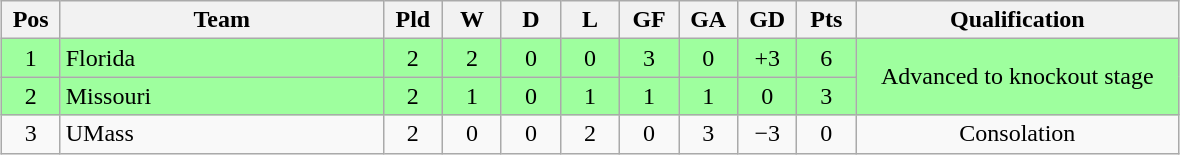<table class="wikitable" style="text-align:center; margin: 1em auto">
<tr>
<th style="width:2em">Pos</th>
<th style="width:13em">Team</th>
<th style="width:2em">Pld</th>
<th style="width:2em">W</th>
<th style="width:2em">D</th>
<th style="width:2em">L</th>
<th style="width:2em">GF</th>
<th style="width:2em">GA</th>
<th style="width:2em">GD</th>
<th style="width:2em">Pts</th>
<th style="width:13em">Qualification</th>
</tr>
<tr bgcolor="#9eff9e">
<td>1</td>
<td style="text-align:left">Florida</td>
<td>2</td>
<td>2</td>
<td>0</td>
<td>0</td>
<td>3</td>
<td>0</td>
<td>+3</td>
<td>6</td>
<td rowspan="2">Advanced to knockout stage</td>
</tr>
<tr bgcolor="#9eff9e">
<td>2</td>
<td style="text-align:left">Missouri</td>
<td>2</td>
<td>1</td>
<td>0</td>
<td>1</td>
<td>1</td>
<td>1</td>
<td>0</td>
<td>3</td>
</tr>
<tr>
<td>3</td>
<td style="text-align:left">UMass</td>
<td>2</td>
<td>0</td>
<td>0</td>
<td>2</td>
<td>0</td>
<td>3</td>
<td>−3</td>
<td>0</td>
<td>Consolation</td>
</tr>
</table>
